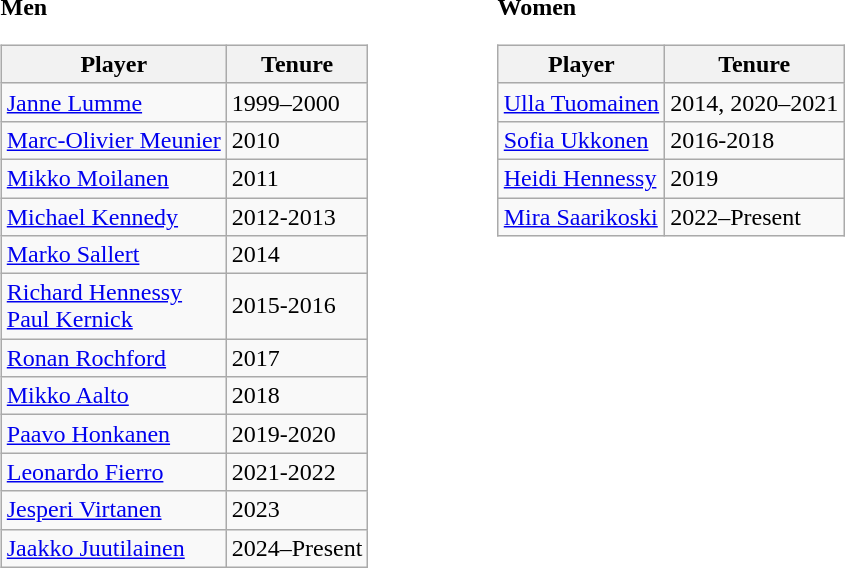<table>
<tr>
<td width="40%" valign="top"><br><strong>Men</strong><table class="wikitable">
<tr>
<th>Player</th>
<th>Tenure</th>
</tr>
<tr>
<td align="left"> <a href='#'>Janne Lumme</a></td>
<td>1999–2000</td>
</tr>
<tr>
<td align="left"> <a href='#'>Marc-Olivier Meunier</a></td>
<td>2010</td>
</tr>
<tr>
<td align="left"> <a href='#'>Mikko Moilanen</a></td>
<td>2011</td>
</tr>
<tr>
<td align="left"> <a href='#'>Michael Kennedy</a></td>
<td>2012-2013</td>
</tr>
<tr>
<td align="left"> <a href='#'>Marko Sallert</a></td>
<td>2014</td>
</tr>
<tr>
<td align="left"> <a href='#'>Richard Hennessy</a><br> <a href='#'>Paul Kernick</a></td>
<td>2015-2016</td>
</tr>
<tr>
<td align="left"> <a href='#'>Ronan Rochford</a></td>
<td>2017</td>
</tr>
<tr>
<td align="left"> <a href='#'>Mikko Aalto</a></td>
<td>2018</td>
</tr>
<tr>
<td align="left"> <a href='#'>Paavo Honkanen</a></td>
<td>2019-2020</td>
</tr>
<tr>
<td align="left"> <a href='#'>Leonardo Fierro</a></td>
<td>2021-2022</td>
</tr>
<tr>
<td align="left"> <a href='#'>Jesperi Virtanen</a></td>
<td>2023</td>
</tr>
<tr>
<td align="left"> <a href='#'>Jaakko Juutilainen</a></td>
<td>2024–Present</td>
</tr>
</table>
</td>
<td width="40%" valign="top"><br><strong>Women</strong><table class="wikitable">
<tr>
<th>Player</th>
<th>Tenure</th>
</tr>
<tr>
<td align="left"> <a href='#'>Ulla Tuomainen</a></td>
<td>2014, 2020–2021</td>
</tr>
<tr>
<td align="left"> <a href='#'>Sofia Ukkonen</a></td>
<td>2016-2018</td>
</tr>
<tr>
<td align="left"> <a href='#'>Heidi Hennessy</a></td>
<td>2019</td>
</tr>
<tr>
<td align="left"> <a href='#'>Mira Saarikoski</a></td>
<td>2022–Present</td>
</tr>
</table>
</td>
</tr>
</table>
